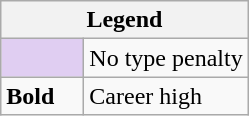<table class="wikitable">
<tr>
<th colspan="2">Legend</th>
</tr>
<tr>
<td style="background:#e0cef2; width:3em;"></td>
<td>No type penalty</td>
</tr>
<tr>
<td><strong>Bold</strong></td>
<td>Career high</td>
</tr>
</table>
